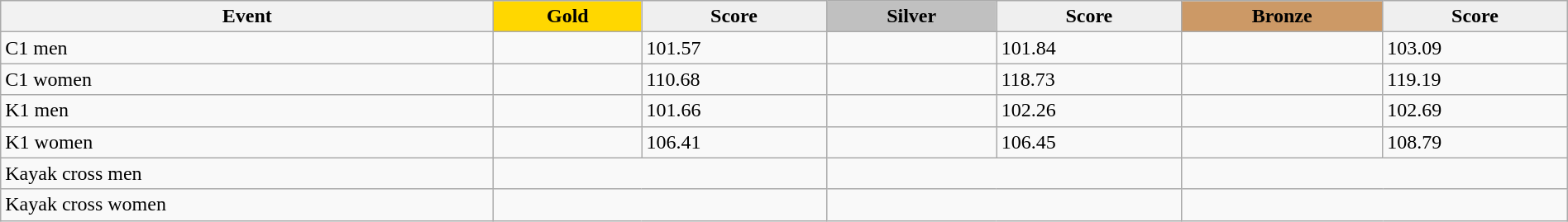<table class="wikitable" width=100%>
<tr>
<th>Event</th>
<td align=center bgcolor="gold"><strong>Gold</strong></td>
<td align=center bgcolor="EFEFEF"><strong>Score</strong></td>
<td align=center bgcolor="silver"><strong>Silver</strong></td>
<td align=center bgcolor="EFEFEF"><strong>Score</strong></td>
<td align=center bgcolor="CC9966"><strong>Bronze</strong></td>
<td align=center bgcolor="EFEFEF"><strong>Score</strong></td>
</tr>
<tr>
<td>C1 men</td>
<td></td>
<td>101.57</td>
<td></td>
<td>101.84</td>
<td></td>
<td>103.09</td>
</tr>
<tr>
<td>C1 women</td>
<td></td>
<td>110.68</td>
<td></td>
<td>118.73</td>
<td></td>
<td>119.19</td>
</tr>
<tr>
<td>K1 men</td>
<td></td>
<td>101.66</td>
<td></td>
<td>102.26</td>
<td></td>
<td>102.69</td>
</tr>
<tr>
<td>K1 women</td>
<td></td>
<td>106.41</td>
<td></td>
<td>106.45</td>
<td></td>
<td>108.79</td>
</tr>
<tr>
<td>Kayak cross men</td>
<td colspan=2></td>
<td colspan=2></td>
<td colspan=2></td>
</tr>
<tr>
<td>Kayak cross women</td>
<td colspan=2></td>
<td colspan=2></td>
<td colspan=2></td>
</tr>
</table>
